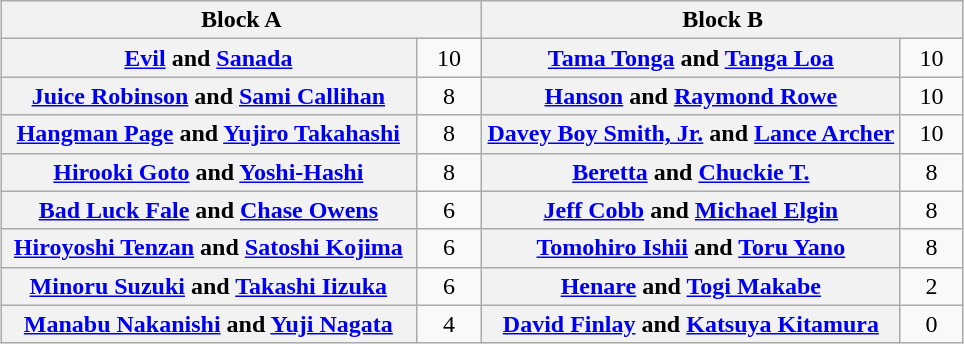<table class="wikitable" style="margin: 1em auto 1em auto;text-align:center">
<tr>
<th colspan="2" style="width:50%">Block A</th>
<th colspan="2" style="width:50%">Block B</th>
</tr>
<tr>
<th><a href='#'>Evil</a> and <a href='#'>Sanada</a></th>
<td style="width:35px">10</td>
<th><a href='#'>Tama Tonga</a> and <a href='#'>Tanga Loa</a></th>
<td style="width:35px">10</td>
</tr>
<tr>
<th><a href='#'>Juice Robinson</a> and <a href='#'>Sami Callihan</a></th>
<td>8</td>
<th><a href='#'>Hanson</a> and <a href='#'>Raymond Rowe</a></th>
<td>10</td>
</tr>
<tr>
<th><a href='#'>Hangman Page</a> and <a href='#'>Yujiro Takahashi</a></th>
<td>8</td>
<th><a href='#'>Davey Boy Smith, Jr.</a> and <a href='#'>Lance Archer</a></th>
<td>10</td>
</tr>
<tr>
<th><a href='#'>Hirooki Goto</a> and <a href='#'>Yoshi-Hashi</a></th>
<td>8</td>
<th><a href='#'>Beretta</a> and <a href='#'>Chuckie T.</a></th>
<td>8</td>
</tr>
<tr>
<th><a href='#'>Bad Luck Fale</a> and <a href='#'>Chase Owens</a></th>
<td>6</td>
<th><a href='#'>Jeff Cobb</a> and <a href='#'>Michael Elgin</a></th>
<td>8</td>
</tr>
<tr>
<th><a href='#'>Hiroyoshi Tenzan</a> and <a href='#'>Satoshi Kojima</a></th>
<td>6</td>
<th><a href='#'>Tomohiro Ishii</a> and <a href='#'>Toru Yano</a></th>
<td>8</td>
</tr>
<tr>
<th><a href='#'>Minoru Suzuki</a> and <a href='#'>Takashi Iizuka</a></th>
<td>6</td>
<th><a href='#'>Henare</a> and <a href='#'>Togi Makabe</a></th>
<td>2</td>
</tr>
<tr>
<th><a href='#'>Manabu Nakanishi</a> and <a href='#'>Yuji Nagata</a></th>
<td>4</td>
<th><a href='#'>David Finlay</a> and <a href='#'>Katsuya Kitamura</a></th>
<td>0</td>
</tr>
</table>
